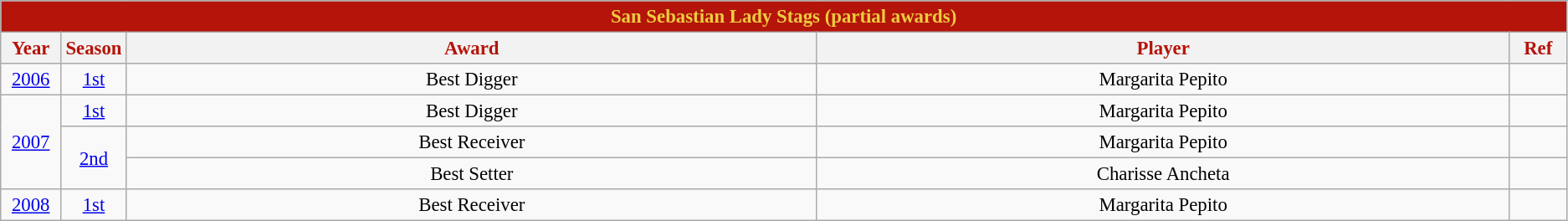<table class="wikitable sortable" style="font-size:95%; text-align:left;">
<tr>
<th colspan="5" style= "background: #b5140a; color: #eccd3e; text-align: center"><strong>San Sebastian Lady Stags (partial awards)</strong></th>
</tr>
<tr style="background: white; color: #b5140a">
<th style= "align=center;width:3em;">Year</th>
<th style= "align=center;width:3em;">Season</th>
<th style= "align=center;width:50em;">Award</th>
<th style= "align=center;width:50em;">Player</th>
<th style= "align=center; width:3em;">Ref</th>
</tr>
<tr align=center>
<td><a href='#'>2006</a></td>
<td><a href='#'>1st</a></td>
<td>Best Digger</td>
<td>Margarita Pepito</td>
<td></td>
</tr>
<tr align=center>
<td rowspan=3><a href='#'>2007</a></td>
<td><a href='#'>1st</a></td>
<td>Best Digger</td>
<td>Margarita Pepito</td>
<td></td>
</tr>
<tr align=center>
<td rowspan=2><a href='#'>2nd</a></td>
<td>Best Receiver</td>
<td rowspan=1>Margarita Pepito</td>
<td></td>
</tr>
<tr align=center>
<td>Best Setter</td>
<td>Charisse Ancheta</td>
<td></td>
</tr>
<tr align=center>
<td><a href='#'>2008</a></td>
<td><a href='#'>1st</a></td>
<td>Best Receiver</td>
<td>Margarita Pepito</td>
<td></td>
</tr>
</table>
